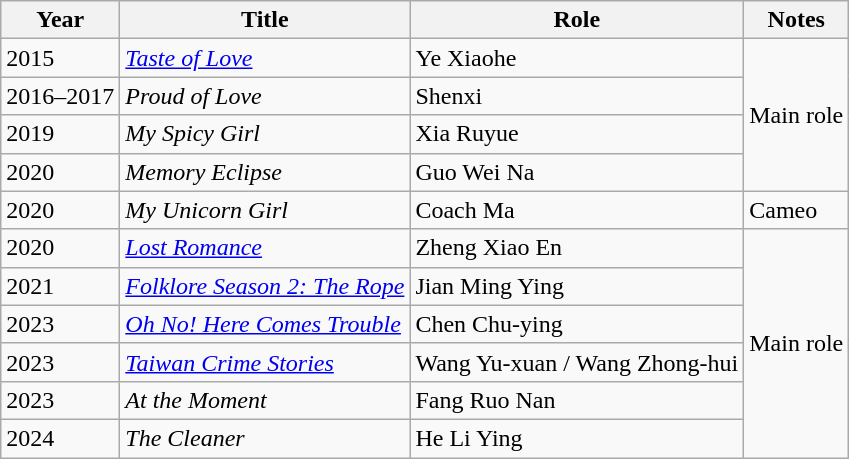<table class="wikitable sortable">
<tr>
<th>Year</th>
<th>Title</th>
<th>Role</th>
<th>Notes</th>
</tr>
<tr>
<td>2015</td>
<td><em><a href='#'>Taste of Love</a></em></td>
<td>Ye Xiaohe</td>
<td rowspan="4">Main role</td>
</tr>
<tr>
<td>2016–2017</td>
<td><em>Proud of Love</em></td>
<td>Shenxi</td>
</tr>
<tr>
<td>2019</td>
<td><em>My Spicy Girl</em></td>
<td>Xia Ruyue</td>
</tr>
<tr>
<td>2020</td>
<td><em>Memory Eclipse</em></td>
<td>Guo Wei Na</td>
</tr>
<tr>
<td>2020</td>
<td><em>My Unicorn Girl</em></td>
<td>Coach Ma</td>
<td>Cameo</td>
</tr>
<tr>
<td>2020</td>
<td><em><a href='#'>Lost Romance</a></em></td>
<td>Zheng Xiao En</td>
<td rowspan="6">Main role</td>
</tr>
<tr>
<td>2021</td>
<td><a href='#'> <em>Folklore Season 2: The Rope</em></a></td>
<td>Jian Ming Ying</td>
</tr>
<tr>
<td>2023</td>
<td><em><a href='#'>Oh No! Here Comes Trouble</a></em></td>
<td>Chen Chu-ying</td>
</tr>
<tr>
<td>2023</td>
<td><em><a href='#'>Taiwan Crime Stories</a></em></td>
<td>Wang Yu-xuan / Wang Zhong-hui</td>
</tr>
<tr>
<td>2023</td>
<td><em>At the Moment</em></td>
<td>Fang Ruo Nan</td>
</tr>
<tr>
<td>2024</td>
<td><em>The Cleaner</em></td>
<td>He Li Ying</td>
</tr>
</table>
